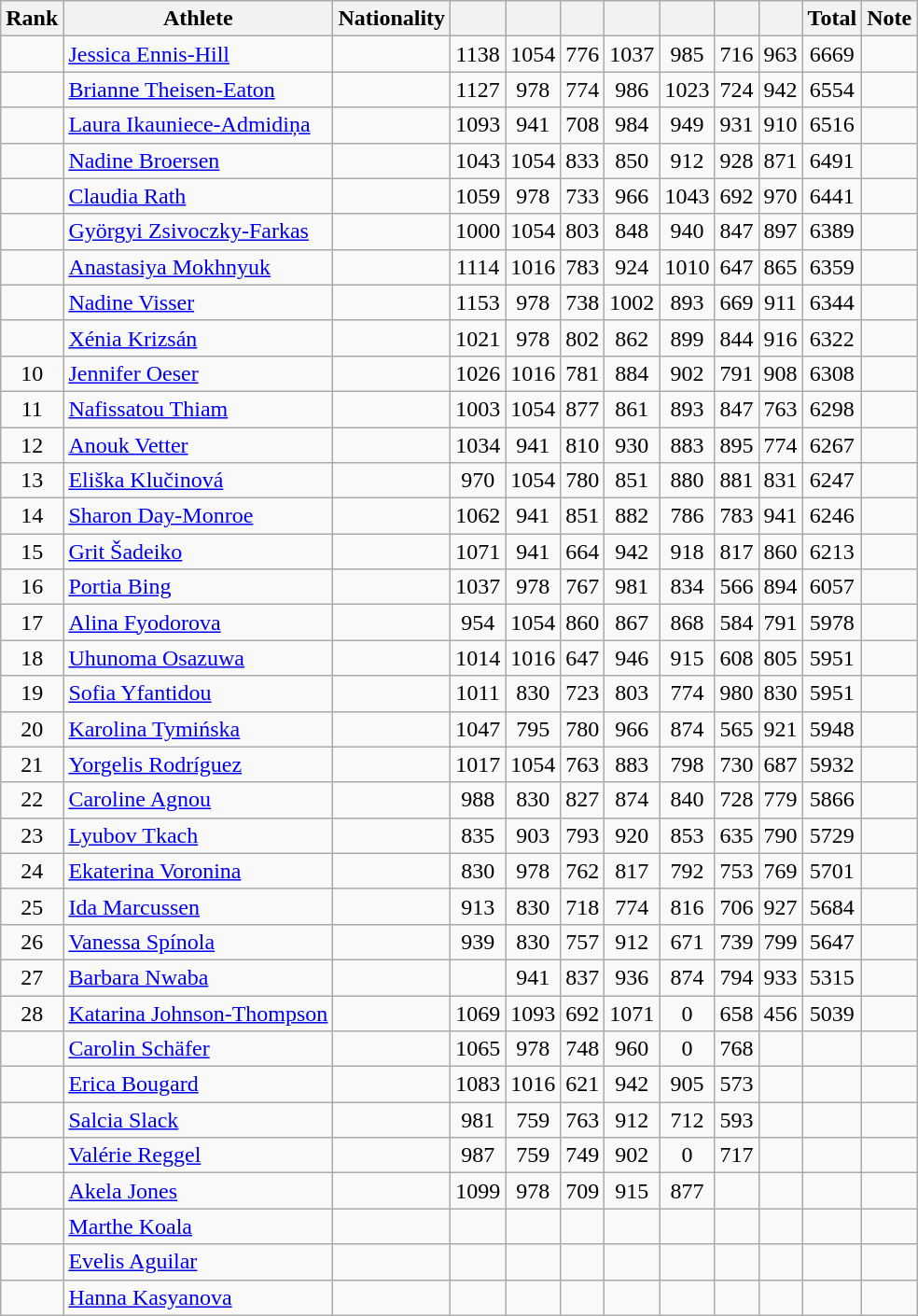<table class="wikitable sortable" style="text-align:center">
<tr>
<th>Rank</th>
<th>Athlete</th>
<th>Nationality</th>
<th></th>
<th></th>
<th></th>
<th></th>
<th></th>
<th></th>
<th></th>
<th>Total</th>
<th>Note</th>
</tr>
<tr>
<td></td>
<td align=left><a href='#'>Jessica Ennis-Hill</a></td>
<td align=left></td>
<td>1138</td>
<td>1054</td>
<td>776</td>
<td>1037</td>
<td>985</td>
<td>716</td>
<td>963</td>
<td>6669</td>
<td></td>
</tr>
<tr>
<td></td>
<td align=left><a href='#'>Brianne Theisen-Eaton</a></td>
<td align=left></td>
<td>1127</td>
<td>978</td>
<td>774</td>
<td>986</td>
<td>1023</td>
<td>724</td>
<td>942</td>
<td>6554</td>
<td></td>
</tr>
<tr>
<td></td>
<td align=left><a href='#'>Laura Ikauniece-Admidiņa</a></td>
<td align=left></td>
<td>1093</td>
<td>941</td>
<td>708</td>
<td>984</td>
<td>949</td>
<td>931</td>
<td>910</td>
<td>6516</td>
<td></td>
</tr>
<tr>
<td></td>
<td align=left><a href='#'>Nadine Broersen</a></td>
<td align=left></td>
<td>1043</td>
<td>1054</td>
<td>833</td>
<td>850</td>
<td>912</td>
<td>928</td>
<td>871</td>
<td>6491</td>
<td></td>
</tr>
<tr>
<td></td>
<td align=left><a href='#'>Claudia Rath</a></td>
<td align=left></td>
<td>1059</td>
<td>978</td>
<td>733</td>
<td>966</td>
<td>1043</td>
<td>692</td>
<td>970</td>
<td>6441</td>
<td></td>
</tr>
<tr>
<td></td>
<td align=left><a href='#'>Györgyi Zsivoczky-Farkas</a></td>
<td align=left></td>
<td>1000</td>
<td>1054</td>
<td>803</td>
<td>848</td>
<td>940</td>
<td>847</td>
<td>897</td>
<td>6389</td>
<td></td>
</tr>
<tr>
<td></td>
<td align=left><a href='#'>Anastasiya Mokhnyuk</a></td>
<td align=left></td>
<td>1114</td>
<td>1016</td>
<td>783</td>
<td>924</td>
<td>1010</td>
<td>647</td>
<td>865</td>
<td>6359</td>
<td></td>
</tr>
<tr>
<td></td>
<td align=left><a href='#'>Nadine Visser</a></td>
<td align=left></td>
<td>1153</td>
<td>978</td>
<td>738</td>
<td>1002</td>
<td>893</td>
<td>669</td>
<td>911</td>
<td>6344</td>
<td></td>
</tr>
<tr>
<td></td>
<td align=left><a href='#'>Xénia Krizsán</a></td>
<td align=left></td>
<td>1021</td>
<td>978</td>
<td>802</td>
<td>862</td>
<td>899</td>
<td>844</td>
<td>916</td>
<td>6322</td>
<td></td>
</tr>
<tr>
<td>10</td>
<td align=left><a href='#'>Jennifer Oeser</a></td>
<td align=left></td>
<td>1026</td>
<td>1016</td>
<td>781</td>
<td>884</td>
<td>902</td>
<td>791</td>
<td>908</td>
<td>6308</td>
<td></td>
</tr>
<tr>
<td>11</td>
<td align=left><a href='#'>Nafissatou Thiam</a></td>
<td align=left></td>
<td>1003</td>
<td>1054</td>
<td>877</td>
<td>861</td>
<td>893</td>
<td>847</td>
<td>763</td>
<td>6298</td>
<td></td>
</tr>
<tr>
<td>12</td>
<td align=left><a href='#'>Anouk Vetter</a></td>
<td align=left></td>
<td>1034</td>
<td>941</td>
<td>810</td>
<td>930</td>
<td>883</td>
<td>895</td>
<td>774</td>
<td>6267</td>
<td></td>
</tr>
<tr>
<td>13</td>
<td align=left><a href='#'>Eliška Klučinová</a></td>
<td align=left></td>
<td>970</td>
<td>1054</td>
<td>780</td>
<td>851</td>
<td>880</td>
<td>881</td>
<td>831</td>
<td>6247</td>
<td></td>
</tr>
<tr>
<td>14</td>
<td align=left><a href='#'>Sharon Day-Monroe</a></td>
<td align=left></td>
<td>1062</td>
<td>941</td>
<td>851</td>
<td>882</td>
<td>786</td>
<td>783</td>
<td>941</td>
<td>6246</td>
<td></td>
</tr>
<tr>
<td>15</td>
<td align=left><a href='#'>Grit Šadeiko</a></td>
<td align=left></td>
<td>1071</td>
<td>941</td>
<td>664</td>
<td>942</td>
<td>918</td>
<td>817</td>
<td>860</td>
<td>6213</td>
<td></td>
</tr>
<tr>
<td>16</td>
<td align=left><a href='#'>Portia Bing</a></td>
<td align=left></td>
<td>1037</td>
<td>978</td>
<td>767</td>
<td>981</td>
<td>834</td>
<td>566</td>
<td>894</td>
<td>6057</td>
<td></td>
</tr>
<tr>
<td>17</td>
<td align=left><a href='#'>Alina Fyodorova</a></td>
<td align=left></td>
<td>954</td>
<td>1054</td>
<td>860</td>
<td>867</td>
<td>868</td>
<td>584</td>
<td>791</td>
<td>5978</td>
<td></td>
</tr>
<tr>
<td>18</td>
<td align=left><a href='#'>Uhunoma Osazuwa</a></td>
<td align=left></td>
<td>1014</td>
<td>1016</td>
<td>647</td>
<td>946</td>
<td>915</td>
<td>608</td>
<td>805</td>
<td>5951</td>
<td></td>
</tr>
<tr>
<td>19</td>
<td align=left><a href='#'>Sofia Yfantidou</a></td>
<td align=left></td>
<td>1011</td>
<td>830</td>
<td>723</td>
<td>803</td>
<td>774</td>
<td>980</td>
<td>830</td>
<td>5951</td>
<td></td>
</tr>
<tr>
<td>20</td>
<td align=left><a href='#'>Karolina Tymińska</a></td>
<td align=left></td>
<td>1047</td>
<td>795</td>
<td>780</td>
<td>966</td>
<td>874</td>
<td>565</td>
<td>921</td>
<td>5948</td>
<td></td>
</tr>
<tr>
<td>21</td>
<td align=left><a href='#'>Yorgelis Rodríguez</a></td>
<td align=left></td>
<td>1017</td>
<td>1054</td>
<td>763</td>
<td>883</td>
<td>798</td>
<td>730</td>
<td>687</td>
<td>5932</td>
<td></td>
</tr>
<tr>
<td>22</td>
<td align=left><a href='#'>Caroline Agnou</a></td>
<td align=left></td>
<td>988</td>
<td>830</td>
<td>827</td>
<td>874</td>
<td>840</td>
<td>728</td>
<td>779</td>
<td>5866</td>
<td></td>
</tr>
<tr>
<td>23</td>
<td align=left><a href='#'>Lyubov Tkach</a></td>
<td align=left></td>
<td>835</td>
<td>903</td>
<td>793</td>
<td>920</td>
<td>853</td>
<td>635</td>
<td>790</td>
<td>5729</td>
<td></td>
</tr>
<tr>
<td>24</td>
<td align=left><a href='#'>Ekaterina Voronina</a></td>
<td align=left></td>
<td>830</td>
<td>978</td>
<td>762</td>
<td>817</td>
<td>792</td>
<td>753</td>
<td>769</td>
<td>5701</td>
<td></td>
</tr>
<tr>
<td>25</td>
<td align=left><a href='#'>Ida Marcussen</a></td>
<td align=left></td>
<td>913</td>
<td>830</td>
<td>718</td>
<td>774</td>
<td>816</td>
<td>706</td>
<td>927</td>
<td>5684</td>
<td></td>
</tr>
<tr>
<td>26</td>
<td align=left><a href='#'>Vanessa Spínola</a></td>
<td align=left></td>
<td>939</td>
<td>830</td>
<td>757</td>
<td>912</td>
<td>671</td>
<td>739</td>
<td>799</td>
<td>5647</td>
<td></td>
</tr>
<tr>
<td>27</td>
<td align=left><a href='#'>Barbara Nwaba</a></td>
<td align=left></td>
<td></td>
<td>941</td>
<td>837</td>
<td>936</td>
<td>874</td>
<td>794</td>
<td>933</td>
<td>5315</td>
<td></td>
</tr>
<tr>
<td>28</td>
<td align=left><a href='#'>Katarina Johnson-Thompson</a></td>
<td align=left></td>
<td>1069</td>
<td>1093</td>
<td>692</td>
<td>1071</td>
<td>0</td>
<td>658</td>
<td>456</td>
<td>5039</td>
<td></td>
</tr>
<tr>
<td></td>
<td align=left><a href='#'>Carolin Schäfer</a></td>
<td align=left></td>
<td>1065</td>
<td>978</td>
<td>748</td>
<td>960</td>
<td>0</td>
<td>768</td>
<td></td>
<td></td>
<td></td>
</tr>
<tr>
<td></td>
<td align=left><a href='#'>Erica Bougard</a></td>
<td align=left></td>
<td>1083</td>
<td>1016</td>
<td>621</td>
<td>942</td>
<td>905</td>
<td>573</td>
<td></td>
<td></td>
<td></td>
</tr>
<tr>
<td></td>
<td align=left><a href='#'>Salcia Slack</a></td>
<td align=left></td>
<td>981</td>
<td>759</td>
<td>763</td>
<td>912</td>
<td>712</td>
<td>593</td>
<td></td>
<td></td>
<td></td>
</tr>
<tr>
<td></td>
<td align=left><a href='#'>Valérie Reggel</a></td>
<td align=left></td>
<td>987</td>
<td>759</td>
<td>749</td>
<td>902</td>
<td>0</td>
<td>717</td>
<td></td>
<td></td>
<td></td>
</tr>
<tr>
<td></td>
<td align=left><a href='#'>Akela Jones</a></td>
<td align=left></td>
<td>1099</td>
<td>978</td>
<td>709</td>
<td>915</td>
<td>877</td>
<td></td>
<td></td>
<td></td>
<td></td>
</tr>
<tr>
<td></td>
<td align=left><a href='#'>Marthe Koala</a></td>
<td align=left></td>
<td></td>
<td></td>
<td></td>
<td></td>
<td></td>
<td></td>
<td></td>
<td></td>
<td></td>
</tr>
<tr>
<td></td>
<td align=left><a href='#'>Evelis Aguilar</a></td>
<td align=left></td>
<td></td>
<td></td>
<td></td>
<td></td>
<td></td>
<td></td>
<td></td>
<td></td>
<td></td>
</tr>
<tr>
<td></td>
<td align=left><a href='#'>Hanna Kasyanova</a></td>
<td align=left></td>
<td></td>
<td></td>
<td></td>
<td></td>
<td></td>
<td></td>
<td></td>
<td></td>
<td></td>
</tr>
</table>
